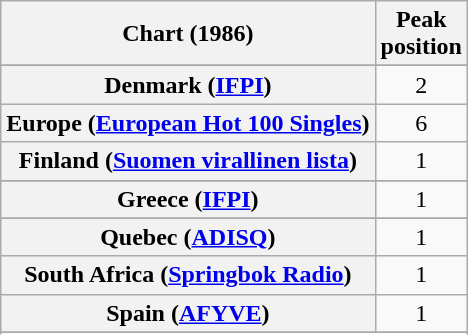<table class="wikitable sortable plainrowheaders" style="text-align:center">
<tr>
<th scope="col">Chart (1986)</th>
<th scope="col">Peak<br>position</th>
</tr>
<tr>
</tr>
<tr>
</tr>
<tr>
</tr>
<tr>
<th scope="row">Denmark (<a href='#'>IFPI</a>)</th>
<td>2</td>
</tr>
<tr>
<th scope="row">Europe (<a href='#'>European Hot 100 Singles</a>)</th>
<td>6</td>
</tr>
<tr>
<th scope="row">Finland (<a href='#'>Suomen virallinen lista</a>)</th>
<td>1</td>
</tr>
<tr>
</tr>
<tr>
<th scope="row">Greece (<a href='#'>IFPI</a>)</th>
<td>1</td>
</tr>
<tr>
</tr>
<tr>
</tr>
<tr>
</tr>
<tr>
</tr>
<tr>
<th scope="row">Quebec (<a href='#'>ADISQ</a>)</th>
<td align="center">1</td>
</tr>
<tr>
<th scope="row">South Africa (<a href='#'>Springbok Radio</a>)</th>
<td>1</td>
</tr>
<tr>
<th scope="row">Spain (<a href='#'>AFYVE</a>)</th>
<td>1</td>
</tr>
<tr>
</tr>
<tr>
</tr>
<tr>
</tr>
<tr>
</tr>
</table>
